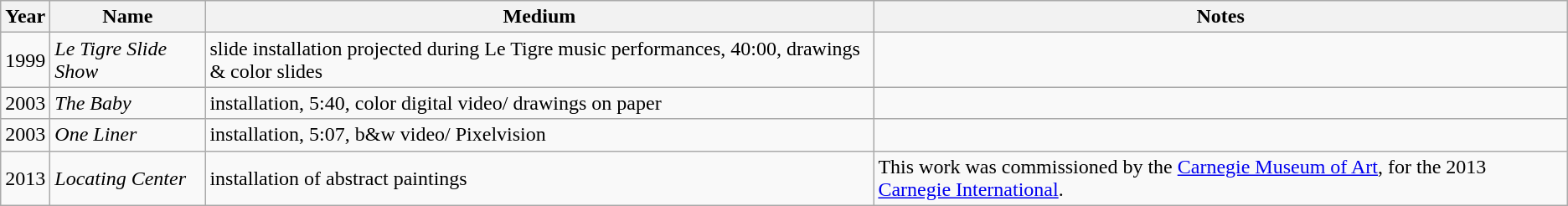<table class="wikitable">
<tr>
<th>Year</th>
<th>Name</th>
<th>Medium</th>
<th>Notes</th>
</tr>
<tr>
<td>1999</td>
<td><em>Le Tigre Slide Show</em></td>
<td>slide installation projected during Le Tigre music performances, 40:00, drawings & color slides</td>
<td></td>
</tr>
<tr>
<td>2003</td>
<td><em>The Baby</em></td>
<td>installation, 5:40, color digital video/ drawings on paper</td>
<td></td>
</tr>
<tr>
<td>2003</td>
<td><em>One Liner</em></td>
<td>installation, 5:07, b&w video/ Pixelvision</td>
<td></td>
</tr>
<tr>
<td>2013</td>
<td><em>Locating Center</em></td>
<td>installation of abstract paintings</td>
<td>This work was commissioned by the <a href='#'>Carnegie Museum of Art</a>, for the 2013 <a href='#'>Carnegie International</a>.</td>
</tr>
</table>
